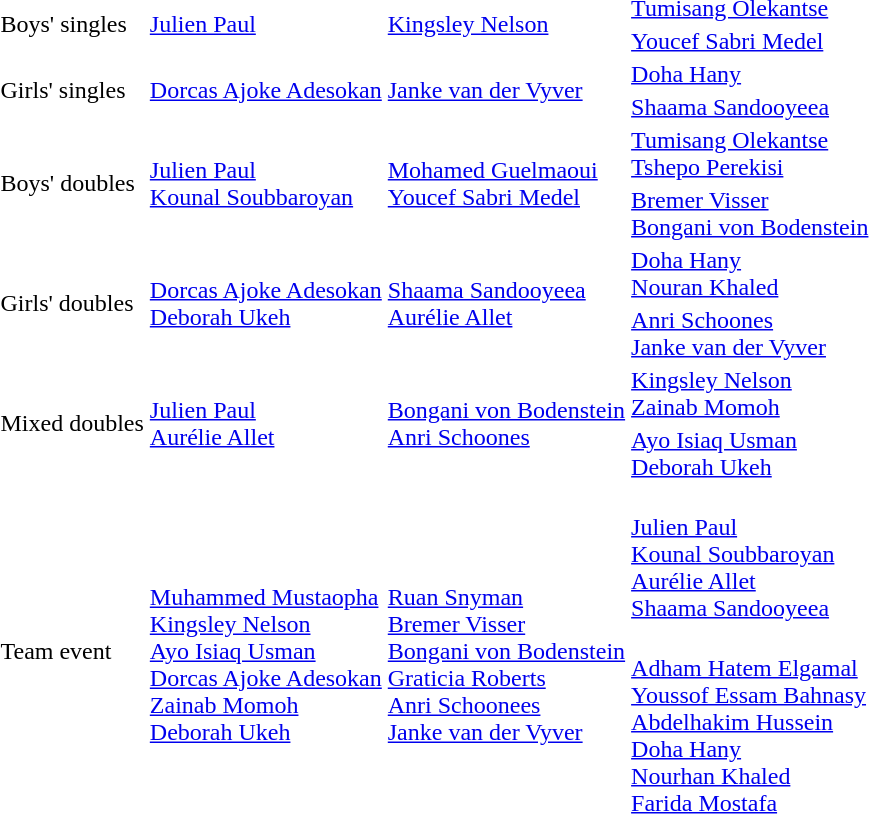<table>
<tr>
<td rowspan=2>Boys' singles</td>
<td rowspan=2> <a href='#'>Julien Paul</a></td>
<td rowspan=2> <a href='#'>Kingsley Nelson</a></td>
<td> <a href='#'>Tumisang Olekantse</a></td>
</tr>
<tr>
<td> <a href='#'>Youcef Sabri Medel</a></td>
</tr>
<tr>
<td rowspan=2>Girls' singles</td>
<td rowspan=2> <a href='#'>Dorcas Ajoke Adesokan</a></td>
<td rowspan=2> <a href='#'>Janke van der Vyver</a></td>
<td> <a href='#'>Doha Hany</a></td>
</tr>
<tr>
<td> <a href='#'>Shaama Sandooyeea</a></td>
</tr>
<tr>
<td rowspan=2>Boys' doubles</td>
<td rowspan=2> <a href='#'>Julien Paul</a><br> <a href='#'>Kounal Soubbaroyan</a></td>
<td rowspan=2> <a href='#'>Mohamed Guelmaoui</a><br> <a href='#'>Youcef Sabri Medel</a></td>
<td> <a href='#'>Tumisang Olekantse</a><br> <a href='#'>Tshepo Perekisi</a></td>
</tr>
<tr>
<td> <a href='#'>Bremer Visser</a><br> <a href='#'>Bongani von Bodenstein</a></td>
</tr>
<tr>
<td rowspan=2>Girls' doubles</td>
<td rowspan=2> <a href='#'>Dorcas Ajoke Adesokan</a><br> <a href='#'>Deborah Ukeh</a></td>
<td rowspan=2> <a href='#'>Shaama Sandooyeea</a><br> <a href='#'>Aurélie Allet</a></td>
<td> <a href='#'>Doha Hany</a><br> <a href='#'>Nouran Khaled</a></td>
</tr>
<tr>
<td> <a href='#'>Anri Schoones</a><br> <a href='#'>Janke van der Vyver</a></td>
</tr>
<tr>
<td rowspan=2>Mixed doubles</td>
<td rowspan=2> <a href='#'>Julien Paul</a><br> <a href='#'>Aurélie Allet</a></td>
<td rowspan=2> <a href='#'>Bongani von Bodenstein</a><br> <a href='#'>Anri Schoones</a></td>
<td> <a href='#'>Kingsley Nelson</a><br> <a href='#'>Zainab Momoh</a></td>
</tr>
<tr>
<td> <a href='#'>Ayo Isiaq Usman</a><br> <a href='#'>Deborah Ukeh</a></td>
</tr>
<tr>
<td rowspan=2>Team event</td>
<td rowspan=2><br><a href='#'>Muhammed Mustaopha</a><br><a href='#'>Kingsley Nelson</a><br><a href='#'>Ayo Isiaq Usman</a><br><a href='#'>Dorcas Ajoke Adesokan</a><br><a href='#'>Zainab Momoh</a><br><a href='#'>Deborah Ukeh</a></td>
<td rowspan=2><br><a href='#'>Ruan Snyman</a><br><a href='#'>Bremer Visser</a><br><a href='#'>Bongani von Bodenstein</a><br><a href='#'>Graticia Roberts</a><br><a href='#'>Anri Schoonees</a><br><a href='#'>Janke van der Vyver</a></td>
<td><br><a href='#'>Julien Paul</a><br><a href='#'>Kounal Soubbaroyan</a><br><a href='#'>Aurélie Allet</a><br><a href='#'>Shaama Sandooyeea</a></td>
</tr>
<tr>
<td><br><a href='#'>Adham Hatem Elgamal</a><br><a href='#'>Youssof Essam Bahnasy</a><br><a href='#'>Abdelhakim Hussein</a><br><a href='#'>Doha Hany</a><br><a href='#'>Nourhan Khaled</a><br><a href='#'>Farida Mostafa</a></td>
</tr>
</table>
